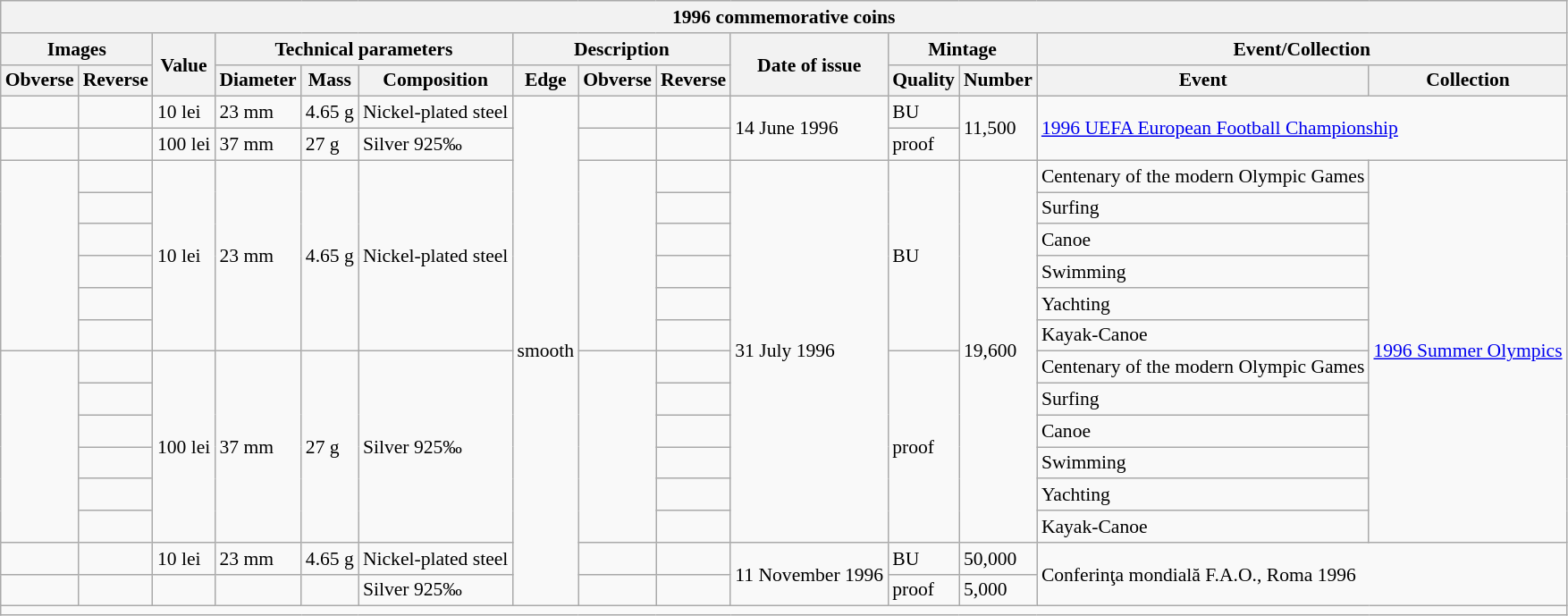<table class="wikitable" style="font-size: 90%">
<tr>
<th colspan="14">1996 commemorative coins</th>
</tr>
<tr>
<th colspan=2>Images</th>
<th rowspan=2>Value</th>
<th colspan=3>Technical parameters</th>
<th colspan=3>Description</th>
<th rowspan=2>Date of issue</th>
<th colspan=2>Mintage</th>
<th colspan=2>Event/Collection</th>
</tr>
<tr>
<th>Obverse</th>
<th>Reverse</th>
<th>Diameter</th>
<th>Mass</th>
<th>Composition</th>
<th>Edge</th>
<th>Obverse</th>
<th>Reverse</th>
<th>Quality</th>
<th>Number</th>
<th>Event</th>
<th>Collection</th>
</tr>
<tr>
<td></td>
<td></td>
<td>10 lei</td>
<td>23 mm</td>
<td>4.65 g</td>
<td>Nickel-plated steel</td>
<td rowspan="16">smooth</td>
<td></td>
<td></td>
<td rowspan=2>14 June 1996</td>
<td>BU</td>
<td rowspan="2">11,500</td>
<td colspan=2 rowspan=2><a href='#'>1996 UEFA European Football Championship</a></td>
</tr>
<tr>
<td></td>
<td></td>
<td>100 lei</td>
<td>37 mm</td>
<td>27 g</td>
<td>Silver 925‰</td>
<td></td>
<td></td>
<td>proof</td>
</tr>
<tr>
<td rowspan=6></td>
<td></td>
<td rowspan=6>10 lei</td>
<td rowspan=6>23 mm</td>
<td rowspan=6>4.65 g</td>
<td rowspan=6>Nickel-plated steel</td>
<td rowspan=6></td>
<td></td>
<td rowspan=12>31 July 1996</td>
<td rowspan=6>BU</td>
<td rowspan="12">19,600</td>
<td>Centenary of the modern Olympic Games</td>
<td rowspan=12><a href='#'>1996 Summer Olympics</a></td>
</tr>
<tr>
<td></td>
<td></td>
<td>Surfing</td>
</tr>
<tr>
<td></td>
<td></td>
<td>Canoe</td>
</tr>
<tr>
<td></td>
<td></td>
<td>Swimming</td>
</tr>
<tr>
<td></td>
<td></td>
<td>Yachting</td>
</tr>
<tr>
<td></td>
<td></td>
<td>Kayak-Canoe</td>
</tr>
<tr>
<td rowspan=6></td>
<td></td>
<td rowspan=6>100 lei</td>
<td rowspan=6>37 mm</td>
<td rowspan=6>27 g</td>
<td rowspan=6>Silver 925‰</td>
<td rowspan=6></td>
<td></td>
<td rowspan=6>proof</td>
<td>Centenary of the modern Olympic Games</td>
</tr>
<tr>
<td></td>
<td></td>
<td>Surfing</td>
</tr>
<tr>
<td></td>
<td></td>
<td>Canoe</td>
</tr>
<tr>
<td></td>
<td></td>
<td>Swimming</td>
</tr>
<tr>
<td></td>
<td></td>
<td>Yachting</td>
</tr>
<tr>
<td></td>
<td></td>
<td>Kayak-Canoe</td>
</tr>
<tr>
<td></td>
<td></td>
<td>10 lei</td>
<td>23 mm</td>
<td>4.65 g</td>
<td>Nickel-plated steel</td>
<td></td>
<td></td>
<td rowspan=2>11 November 1996</td>
<td>BU</td>
<td>50,000</td>
<td colspan=2 rowspan=2>Conferinţa mondială F.A.O., Roma 1996</td>
</tr>
<tr>
<td></td>
<td></td>
<td></td>
<td></td>
<td></td>
<td>Silver 925‰</td>
<td></td>
<td></td>
<td>proof</td>
<td>5,000</td>
</tr>
<tr>
<td colspan="14"></td>
</tr>
</table>
